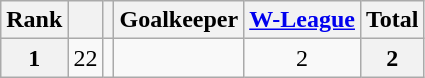<table class="wikitable" style="text-align:center">
<tr>
<th>Rank</th>
<th></th>
<th></th>
<th>Goalkeeper</th>
<th><a href='#'>W-League</a></th>
<th>Total</th>
</tr>
<tr>
<th>1</th>
<td>22</td>
<td></td>
<td align="left"></td>
<td>2</td>
<th>2</th>
</tr>
</table>
